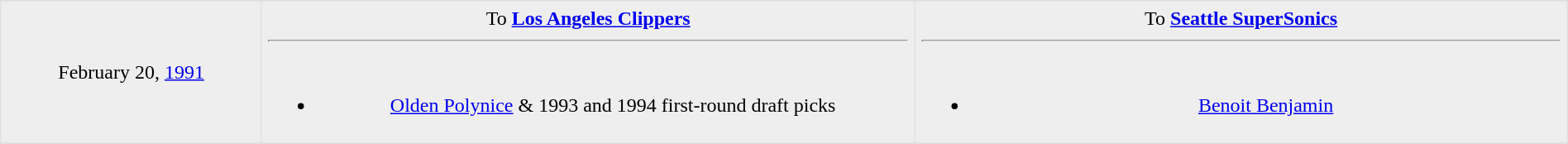<table border=1 style="border-collapse:collapse; text-align: center; width: 100%" bordercolor="#DFDFDF"  cellpadding="5">
<tr>
</tr>
<tr bgcolor="eeeeee">
<td style="width:12%">February 20, <a href='#'>1991</a></td>
<td style="width:30%" valign="top">To <strong><a href='#'>Los Angeles Clippers</a></strong><hr><br><ul><li><a href='#'>Olden Polynice</a> & 1993 and 1994 first-round draft picks</li></ul></td>
<td style="width:30%" valign="top">To <strong><a href='#'>Seattle SuperSonics</a></strong><hr><br><ul><li><a href='#'>Benoit Benjamin</a></li></ul></td>
</tr>
<tr>
</tr>
</table>
